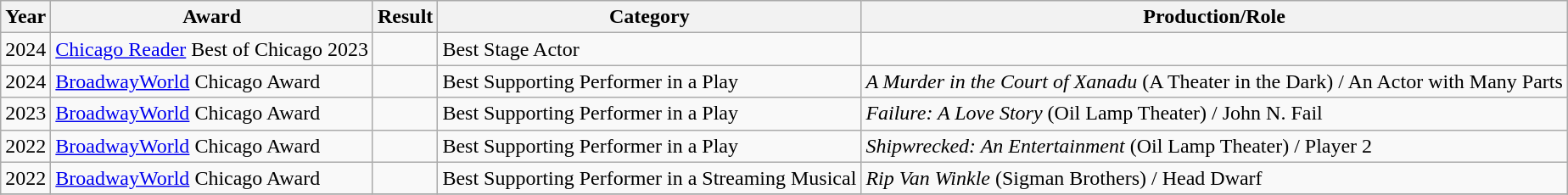<table class="wikitable">
<tr>
<th>Year</th>
<th>Award</th>
<th>Result</th>
<th>Category</th>
<th>Production/Role</th>
</tr>
<tr>
<td>2024</td>
<td><a href='#'>Chicago Reader</a> Best of Chicago 2023</td>
<td></td>
<td>Best Stage Actor</td>
<td></td>
</tr>
<tr>
<td>2024</td>
<td><a href='#'>BroadwayWorld</a> Chicago Award</td>
<td></td>
<td>Best Supporting Performer in a Play</td>
<td><em>A Murder in the Court of Xanadu</em> (A Theater in the Dark) / An Actor with Many Parts</td>
</tr>
<tr>
<td>2023</td>
<td><a href='#'>BroadwayWorld</a> Chicago Award</td>
<td></td>
<td>Best Supporting Performer in a Play</td>
<td><em>Failure: A Love Story</em> (Oil Lamp Theater) / John N. Fail</td>
</tr>
<tr>
<td>2022</td>
<td><a href='#'>BroadwayWorld</a> Chicago Award</td>
<td></td>
<td>Best Supporting Performer in a Play</td>
<td><em>Shipwrecked: An Entertainment</em> (Oil Lamp Theater) / Player 2</td>
</tr>
<tr>
<td>2022</td>
<td><a href='#'>BroadwayWorld</a> Chicago Award</td>
<td></td>
<td>Best Supporting Performer in a Streaming Musical</td>
<td><em>Rip Van Winkle</em> (Sigman Brothers) / Head Dwarf</td>
</tr>
<tr>
</tr>
</table>
